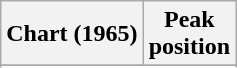<table class="wikitable sortable">
<tr>
<th align="center">Chart (1965)</th>
<th align="center">Peak<br>position</th>
</tr>
<tr>
</tr>
<tr>
</tr>
</table>
